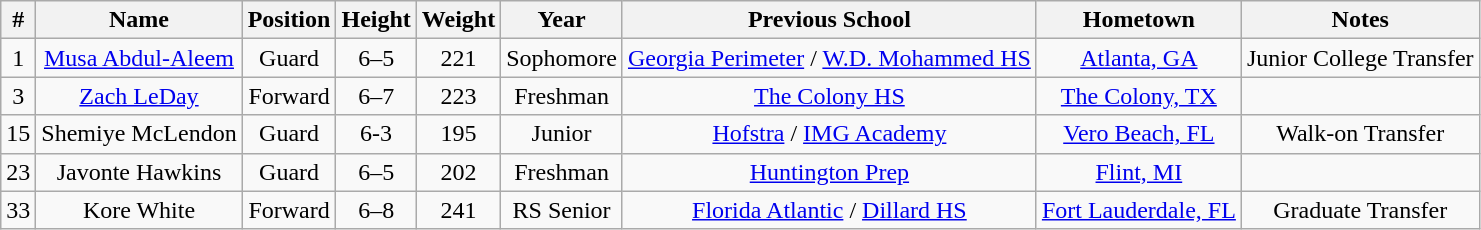<table class="wikitable" style="text-align: center;">
<tr>
<th>#</th>
<th>Name</th>
<th>Position</th>
<th>Height</th>
<th>Weight</th>
<th>Year</th>
<th>Previous School</th>
<th>Hometown</th>
<th>Notes</th>
</tr>
<tr>
<td>1</td>
<td><a href='#'>Musa Abdul-Aleem</a></td>
<td>Guard</td>
<td>6–5</td>
<td>221</td>
<td>Sophomore</td>
<td><a href='#'>Georgia Perimeter</a> / <a href='#'>W.D. Mohammed HS</a></td>
<td><a href='#'>Atlanta, GA</a></td>
<td>Junior College Transfer</td>
</tr>
<tr>
<td>3</td>
<td><a href='#'>Zach LeDay</a></td>
<td>Forward</td>
<td>6–7</td>
<td>223</td>
<td>Freshman</td>
<td><a href='#'>The Colony HS</a></td>
<td><a href='#'>The Colony, TX</a></td>
<td></td>
</tr>
<tr>
<td>15</td>
<td>Shemiye McLendon</td>
<td>Guard</td>
<td>6-3</td>
<td>195</td>
<td>Junior</td>
<td><a href='#'>Hofstra</a> / <a href='#'>IMG Academy</a></td>
<td><a href='#'>Vero Beach, FL</a></td>
<td>Walk-on Transfer</td>
</tr>
<tr>
<td>23</td>
<td>Javonte Hawkins</td>
<td>Guard</td>
<td>6–5</td>
<td>202</td>
<td>Freshman</td>
<td><a href='#'>Huntington Prep</a></td>
<td><a href='#'>Flint, MI</a></td>
<td></td>
</tr>
<tr>
<td>33</td>
<td>Kore White</td>
<td>Forward</td>
<td>6–8</td>
<td>241</td>
<td>RS Senior</td>
<td><a href='#'>Florida Atlantic</a> / <a href='#'>Dillard HS</a></td>
<td><a href='#'>Fort Lauderdale, FL</a></td>
<td>Graduate Transfer</td>
</tr>
</table>
